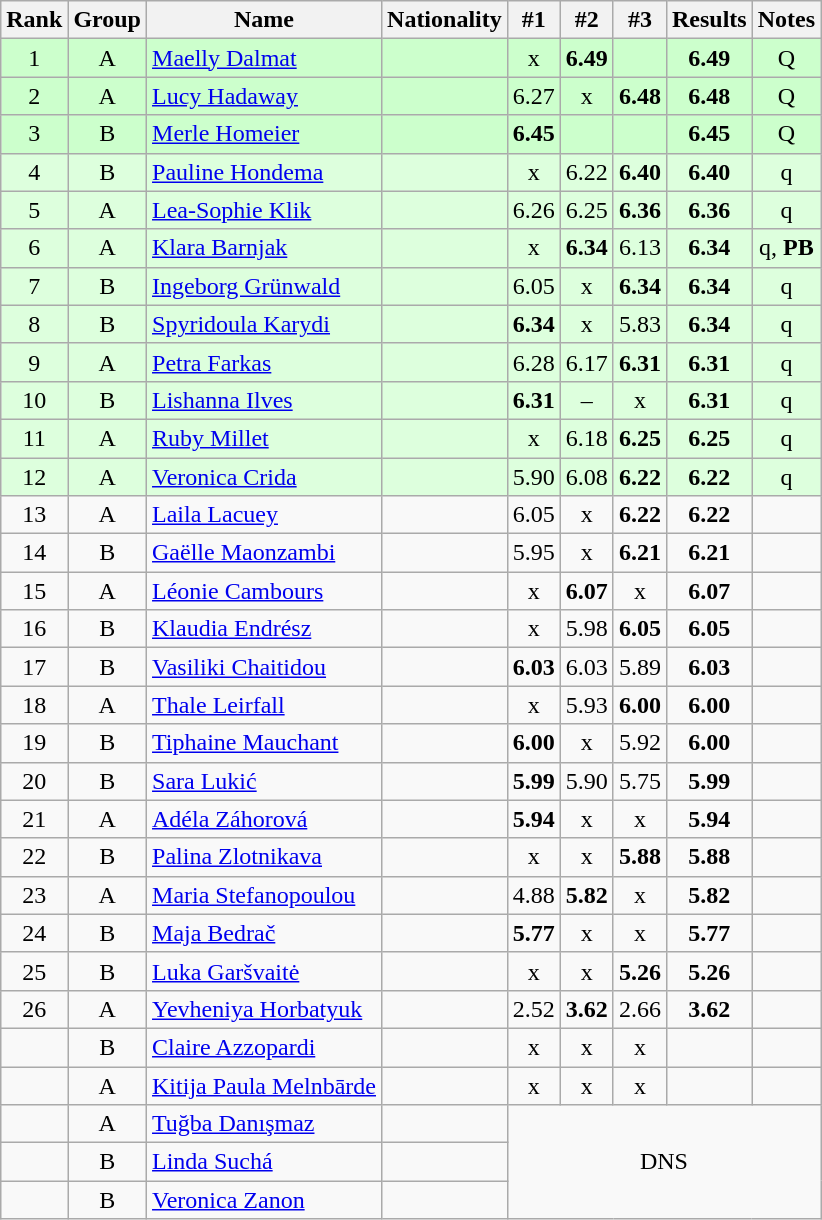<table class="wikitable sortable" style="text-align:center;">
<tr>
<th>Rank</th>
<th>Group</th>
<th>Name</th>
<th>Nationality</th>
<th>#1</th>
<th>#2</th>
<th>#3</th>
<th>Results</th>
<th>Notes</th>
</tr>
<tr bgcolor=ccffcc>
<td>1</td>
<td>A</td>
<td align=left><a href='#'>Maelly Dalmat</a></td>
<td align=left></td>
<td>x</td>
<td><strong>6.49</strong></td>
<td></td>
<td><strong>6.49</strong></td>
<td>Q</td>
</tr>
<tr bgcolor=ccffcc>
<td>2</td>
<td>A</td>
<td align=left><a href='#'>Lucy Hadaway</a></td>
<td align=left></td>
<td>6.27</td>
<td>x</td>
<td><strong>6.48</strong></td>
<td><strong>6.48</strong></td>
<td>Q</td>
</tr>
<tr bgcolor=ccffcc>
<td>3</td>
<td>B</td>
<td align=left><a href='#'>Merle Homeier</a></td>
<td align=left></td>
<td><strong>6.45</strong></td>
<td></td>
<td></td>
<td><strong>6.45</strong></td>
<td>Q</td>
</tr>
<tr bgcolor=ddffdd>
<td>4</td>
<td>B</td>
<td align=left><a href='#'>Pauline Hondema</a></td>
<td align=left></td>
<td>x</td>
<td>6.22</td>
<td><strong>6.40</strong></td>
<td><strong>6.40</strong></td>
<td>q</td>
</tr>
<tr bgcolor=ddffdd>
<td>5</td>
<td>A</td>
<td align=left><a href='#'>Lea-Sophie Klik</a></td>
<td align=left></td>
<td>6.26</td>
<td>6.25</td>
<td><strong>6.36</strong></td>
<td><strong>6.36</strong></td>
<td>q</td>
</tr>
<tr bgcolor=ddffdd>
<td>6</td>
<td>A</td>
<td align=left><a href='#'>Klara Barnjak</a></td>
<td align=left></td>
<td>x</td>
<td><strong>6.34</strong></td>
<td>6.13</td>
<td><strong>6.34</strong></td>
<td>q, <strong>PB</strong></td>
</tr>
<tr bgcolor=ddffdd>
<td>7</td>
<td>B</td>
<td align=left><a href='#'>Ingeborg Grünwald</a></td>
<td align=left></td>
<td>6.05</td>
<td>x</td>
<td><strong>6.34</strong></td>
<td><strong>6.34</strong></td>
<td>q</td>
</tr>
<tr bgcolor=ddffdd>
<td>8</td>
<td>B</td>
<td align=left><a href='#'>Spyridoula Karydi</a></td>
<td align=left></td>
<td><strong>6.34</strong></td>
<td>x</td>
<td>5.83</td>
<td><strong>6.34</strong></td>
<td>q</td>
</tr>
<tr bgcolor=ddffdd>
<td>9</td>
<td>A</td>
<td align=left><a href='#'>Petra Farkas</a></td>
<td align=left></td>
<td>6.28</td>
<td>6.17</td>
<td><strong>6.31</strong></td>
<td><strong>6.31</strong></td>
<td>q</td>
</tr>
<tr bgcolor=ddffdd>
<td>10</td>
<td>B</td>
<td align=left><a href='#'>Lishanna Ilves</a></td>
<td align=left></td>
<td><strong>6.31</strong></td>
<td>–</td>
<td>x</td>
<td><strong>6.31</strong></td>
<td>q</td>
</tr>
<tr bgcolor=ddffdd>
<td>11</td>
<td>A</td>
<td align=left><a href='#'>Ruby Millet</a></td>
<td align=left></td>
<td>x</td>
<td>6.18</td>
<td><strong>6.25</strong></td>
<td><strong>6.25</strong></td>
<td>q</td>
</tr>
<tr bgcolor=ddffdd>
<td>12</td>
<td>A</td>
<td align=left><a href='#'>Veronica Crida</a></td>
<td align=left></td>
<td>5.90</td>
<td>6.08</td>
<td><strong>6.22</strong></td>
<td><strong>6.22</strong></td>
<td>q</td>
</tr>
<tr>
<td>13</td>
<td>A</td>
<td align=left><a href='#'>Laila Lacuey</a></td>
<td align=left></td>
<td>6.05</td>
<td>x</td>
<td><strong>6.22</strong></td>
<td><strong>6.22</strong></td>
<td></td>
</tr>
<tr>
<td>14</td>
<td>B</td>
<td align=left><a href='#'>Gaëlle Maonzambi</a></td>
<td align=left></td>
<td>5.95</td>
<td>x</td>
<td><strong>6.21</strong></td>
<td><strong>6.21</strong></td>
<td></td>
</tr>
<tr>
<td>15</td>
<td>A</td>
<td align=left><a href='#'>Léonie Cambours</a></td>
<td align=left></td>
<td>x</td>
<td><strong>6.07</strong></td>
<td>x</td>
<td><strong>6.07</strong></td>
<td></td>
</tr>
<tr>
<td>16</td>
<td>B</td>
<td align=left><a href='#'>Klaudia Endrész</a></td>
<td align=left></td>
<td>x</td>
<td>5.98</td>
<td><strong>6.05</strong></td>
<td><strong>6.05</strong></td>
<td></td>
</tr>
<tr>
<td>17</td>
<td>B</td>
<td align=left><a href='#'>Vasiliki Chaitidou</a></td>
<td align=left></td>
<td><strong>6.03</strong></td>
<td>6.03</td>
<td>5.89</td>
<td><strong>6.03</strong></td>
<td></td>
</tr>
<tr>
<td>18</td>
<td>A</td>
<td align=left><a href='#'>Thale Leirfall</a></td>
<td align=left></td>
<td>x</td>
<td>5.93</td>
<td><strong>6.00</strong></td>
<td><strong>6.00</strong></td>
<td></td>
</tr>
<tr>
<td>19</td>
<td>B</td>
<td align=left><a href='#'>Tiphaine Mauchant</a></td>
<td align=left></td>
<td><strong>6.00</strong></td>
<td>x</td>
<td>5.92</td>
<td><strong>6.00</strong></td>
<td></td>
</tr>
<tr>
<td>20</td>
<td>B</td>
<td align=left><a href='#'>Sara Lukić</a></td>
<td align=left></td>
<td><strong>5.99</strong></td>
<td>5.90</td>
<td>5.75</td>
<td><strong>5.99</strong></td>
<td></td>
</tr>
<tr>
<td>21</td>
<td>A</td>
<td align=left><a href='#'>Adéla Záhorová</a></td>
<td align=left></td>
<td><strong>5.94</strong></td>
<td>x</td>
<td>x</td>
<td><strong>5.94</strong></td>
<td></td>
</tr>
<tr>
<td>22</td>
<td>B</td>
<td align=left><a href='#'>Palina Zlotnikava</a></td>
<td align=left></td>
<td>x</td>
<td>x</td>
<td><strong>5.88</strong></td>
<td><strong>5.88</strong></td>
<td></td>
</tr>
<tr>
<td>23</td>
<td>A</td>
<td align=left><a href='#'>Maria Stefanopoulou</a></td>
<td align=left></td>
<td>4.88</td>
<td><strong>5.82</strong></td>
<td>x</td>
<td><strong>5.82</strong></td>
<td></td>
</tr>
<tr>
<td>24</td>
<td>B</td>
<td align=left><a href='#'>Maja Bedrač</a></td>
<td align=left></td>
<td><strong>5.77</strong></td>
<td>x</td>
<td>x</td>
<td><strong>5.77</strong></td>
<td></td>
</tr>
<tr>
<td>25</td>
<td>B</td>
<td align=left><a href='#'>Luka Garšvaitė</a></td>
<td align=left></td>
<td>x</td>
<td>x</td>
<td><strong>5.26</strong></td>
<td><strong>5.26</strong></td>
<td></td>
</tr>
<tr>
<td>26</td>
<td>A</td>
<td align=left><a href='#'>Yevheniya Horbatyuk</a></td>
<td align=left></td>
<td>2.52</td>
<td><strong>3.62</strong></td>
<td>2.66</td>
<td><strong>3.62</strong></td>
<td></td>
</tr>
<tr>
<td></td>
<td>B</td>
<td align=left><a href='#'>Claire Azzopardi</a></td>
<td align=left></td>
<td>x</td>
<td>x</td>
<td>x</td>
<td><strong></strong></td>
<td></td>
</tr>
<tr>
<td></td>
<td>A</td>
<td align=left><a href='#'>Kitija Paula Melnbārde</a></td>
<td align=left></td>
<td>x</td>
<td>x</td>
<td>x</td>
<td><strong></strong></td>
<td></td>
</tr>
<tr>
<td></td>
<td>A</td>
<td align=left><a href='#'>Tuğba Danışmaz</a></td>
<td align=left></td>
<td colspan=5 rowspan=3>DNS</td>
</tr>
<tr>
<td></td>
<td>B</td>
<td align=left><a href='#'>Linda Suchá</a></td>
<td align=left></td>
</tr>
<tr>
<td></td>
<td>B</td>
<td align=left><a href='#'>Veronica Zanon</a></td>
<td align=left></td>
</tr>
</table>
